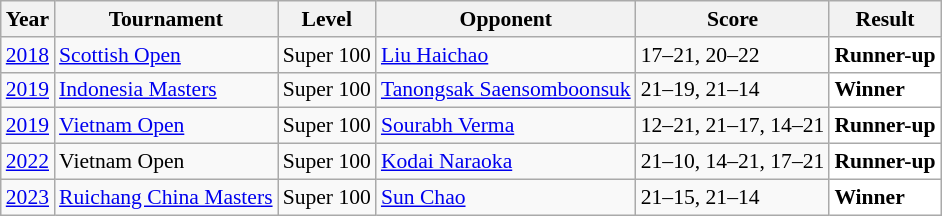<table class="sortable wikitable" style="font-size: 90%;">
<tr>
<th>Year</th>
<th>Tournament</th>
<th>Level</th>
<th>Opponent</th>
<th>Score</th>
<th>Result</th>
</tr>
<tr>
<td align="center"><a href='#'>2018</a></td>
<td align="left"><a href='#'>Scottish Open</a></td>
<td align="left">Super 100</td>
<td align="left"> <a href='#'>Liu Haichao</a></td>
<td align="left">17–21, 20–22</td>
<td style="text-align:left; background:white"> <strong>Runner-up</strong></td>
</tr>
<tr>
<td align="center"><a href='#'>2019</a></td>
<td align="left"><a href='#'>Indonesia Masters</a></td>
<td align="left">Super 100</td>
<td align="left"> <a href='#'>Tanongsak Saensomboonsuk</a></td>
<td align="left">21–19, 21–14</td>
<td style="text-align:left; background:white"> <strong>Winner</strong></td>
</tr>
<tr>
<td align="center"><a href='#'>2019</a></td>
<td align="left"><a href='#'>Vietnam Open</a></td>
<td align="left">Super 100</td>
<td align="left"> <a href='#'>Sourabh Verma</a></td>
<td align="left">12–21, 21–17, 14–21</td>
<td style="text-align:left; background:white"> <strong>Runner-up</strong></td>
</tr>
<tr>
<td align="center"><a href='#'>2022</a></td>
<td align="left">Vietnam Open</td>
<td align="left">Super 100</td>
<td align="left"> <a href='#'>Kodai Naraoka</a></td>
<td align="left">21–10, 14–21, 17–21</td>
<td style="text-align:left; background:white "> <strong>Runner-up</strong></td>
</tr>
<tr>
<td align="center"><a href='#'>2023</a></td>
<td align="left"><a href='#'>Ruichang China Masters</a></td>
<td align="left">Super 100</td>
<td align="left"> <a href='#'>Sun Chao</a></td>
<td align="left">21–15, 21–14</td>
<td style="text-align:left; background:white"> <strong>Winner</strong></td>
</tr>
</table>
